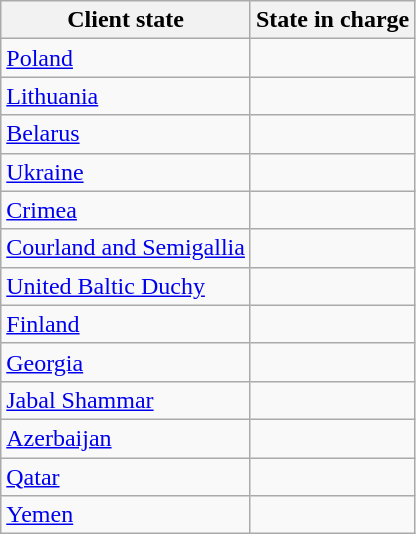<table class="wikitable">
<tr>
<th>Client state</th>
<th>State in charge</th>
</tr>
<tr>
<td><a href='#'>Poland</a></td>
<td></td>
</tr>
<tr>
<td><a href='#'>Lithuania</a></td>
<td></td>
</tr>
<tr>
<td><a href='#'>Belarus</a></td>
<td></td>
</tr>
<tr>
<td><a href='#'>Ukraine</a></td>
<td></td>
</tr>
<tr>
<td><a href='#'>Crimea</a></td>
<td></td>
</tr>
<tr>
<td><a href='#'>Courland and Semigallia</a></td>
<td></td>
</tr>
<tr>
<td><a href='#'>United Baltic Duchy</a></td>
<td></td>
</tr>
<tr>
<td><a href='#'>Finland</a></td>
<td></td>
</tr>
<tr>
<td><a href='#'>Georgia</a></td>
<td></td>
</tr>
<tr>
<td><a href='#'>Jabal Shammar</a></td>
<td></td>
</tr>
<tr>
<td><a href='#'>Azerbaijan</a></td>
<td></td>
</tr>
<tr>
<td><a href='#'>Qatar</a></td>
<td></td>
</tr>
<tr>
<td><a href='#'>Yemen</a></td>
<td></td>
</tr>
</table>
